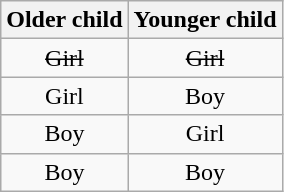<table class="wikitable" style="text-align:center">
<tr>
<th>Older child</th>
<th>Younger child</th>
</tr>
<tr>
<td><s>Girl</s></td>
<td><s>Girl</s></td>
</tr>
<tr>
<td>Girl</td>
<td>Boy</td>
</tr>
<tr>
<td>Boy</td>
<td>Girl</td>
</tr>
<tr>
<td>Boy</td>
<td>Boy</td>
</tr>
</table>
